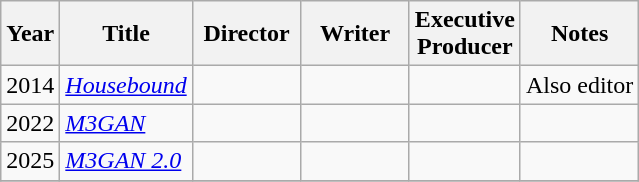<table class="wikitable">
<tr>
<th>Year</th>
<th>Title</th>
<th width="65">Director</th>
<th width="65">Writer</th>
<th width="65">Executive Producer</th>
<th>Notes</th>
</tr>
<tr>
<td>2014</td>
<td><em><a href='#'>Housebound</a></em></td>
<td></td>
<td></td>
<td></td>
<td>Also editor</td>
</tr>
<tr>
<td>2022</td>
<td><em><a href='#'>M3GAN</a></em></td>
<td></td>
<td></td>
<td></td>
<td></td>
</tr>
<tr>
<td>2025</td>
<td><em><a href='#'>M3GAN 2.0</a></em></td>
<td></td>
<td></td>
<td></td>
<td></td>
</tr>
<tr>
</tr>
</table>
